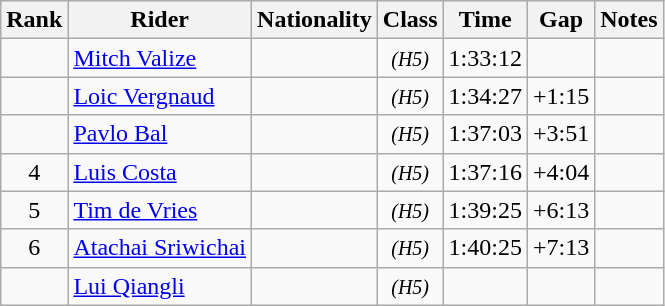<table class="wikitable sortable" style="text-align:center">
<tr>
<th width="20">Rank</th>
<th>Rider</th>
<th>Nationality</th>
<th>Class</th>
<th>Time</th>
<th>Gap</th>
<th>Notes</th>
</tr>
<tr>
<td></td>
<td align="left"><a href='#'>Mitch  Valize</a></td>
<td align=left></td>
<td><em><small>(H5)</small></em></td>
<td>1:33:12</td>
<td></td>
<td></td>
</tr>
<tr>
<td></td>
<td align="left"><a href='#'>Loic  Vergnaud</a></td>
<td align=left></td>
<td><em><small>(H5)</small></em></td>
<td>1:34:27</td>
<td>+1:15</td>
<td></td>
</tr>
<tr>
<td></td>
<td align="left"><a href='#'>Pavlo  Bal</a></td>
<td align=left></td>
<td><em><small>(H5)</small></em></td>
<td>1:37:03</td>
<td>+3:51</td>
<td></td>
</tr>
<tr>
<td>4</td>
<td align="left"><a href='#'>Luis  Costa</a></td>
<td align="left"></td>
<td><em><small>(H5)</small></em></td>
<td>1:37:16</td>
<td>+4:04</td>
<td></td>
</tr>
<tr>
<td>5</td>
<td align="left"><a href='#'>Tim de Vries</a></td>
<td align=left></td>
<td><em><small>(H5)</small></em></td>
<td>1:39:25</td>
<td>+6:13</td>
<td></td>
</tr>
<tr>
<td>6</td>
<td align="left"><a href='#'>Atachai  Sriwichai</a></td>
<td align=left></td>
<td><em><small>(H5)</small></em></td>
<td>1:40:25</td>
<td>+7:13</td>
<td></td>
</tr>
<tr>
<td></td>
<td align="left"><a href='#'>Lui Qiangli </a></td>
<td align=left></td>
<td><em><small>(H5)</small></em></td>
<td></td>
<td></td>
<td></td>
</tr>
</table>
